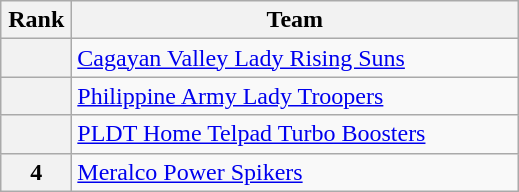<table class="wikitable" style="text-align: center;">
<tr>
<th width=40>Rank</th>
<th width=290>Team</th>
</tr>
<tr>
<th></th>
<td style="text-align:left;"><a href='#'>Cagayan Valley Lady Rising Suns</a></td>
</tr>
<tr>
<th></th>
<td style="text-align:left;"><a href='#'>Philippine Army Lady Troopers</a></td>
</tr>
<tr>
<th></th>
<td style="text-align:left;"><a href='#'>PLDT Home Telpad Turbo Boosters</a></td>
</tr>
<tr>
<th>4</th>
<td style="text-align:left;"><a href='#'>Meralco Power Spikers</a></td>
</tr>
</table>
